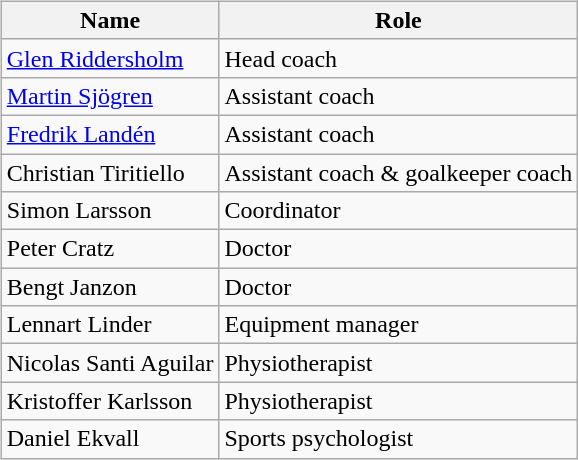<table>
<tr>
<td valign="top"><br><table class="wikitable">
<tr>
<th>Name</th>
<th>Role</th>
</tr>
<tr>
<td> <a href='#'>Glen Riddersholm</a></td>
<td>Head coach</td>
</tr>
<tr>
<td> <a href='#'>Martin Sjögren</a></td>
<td>Assistant coach</td>
</tr>
<tr>
<td> <a href='#'>Fredrik Landén</a></td>
<td>Assistant coach</td>
</tr>
<tr>
<td> Christian Tiritiello</td>
<td>Assistant coach & goalkeeper coach</td>
</tr>
<tr>
<td>Simon Larsson</td>
<td>Coordinator</td>
</tr>
<tr>
<td>Peter Cratz</td>
<td>Doctor</td>
</tr>
<tr>
<td>Bengt Janzon</td>
<td>Doctor</td>
</tr>
<tr>
<td>Lennart Linder</td>
<td>Equipment manager</td>
</tr>
<tr>
<td>Nicolas Santi Aguilar</td>
<td>Physiotherapist</td>
</tr>
<tr>
<td>Kristoffer Karlsson</td>
<td>Physiotherapist</td>
</tr>
<tr>
<td>Daniel Ekvall</td>
<td>Sports psychologist</td>
</tr>
</table>
</td>
</tr>
</table>
